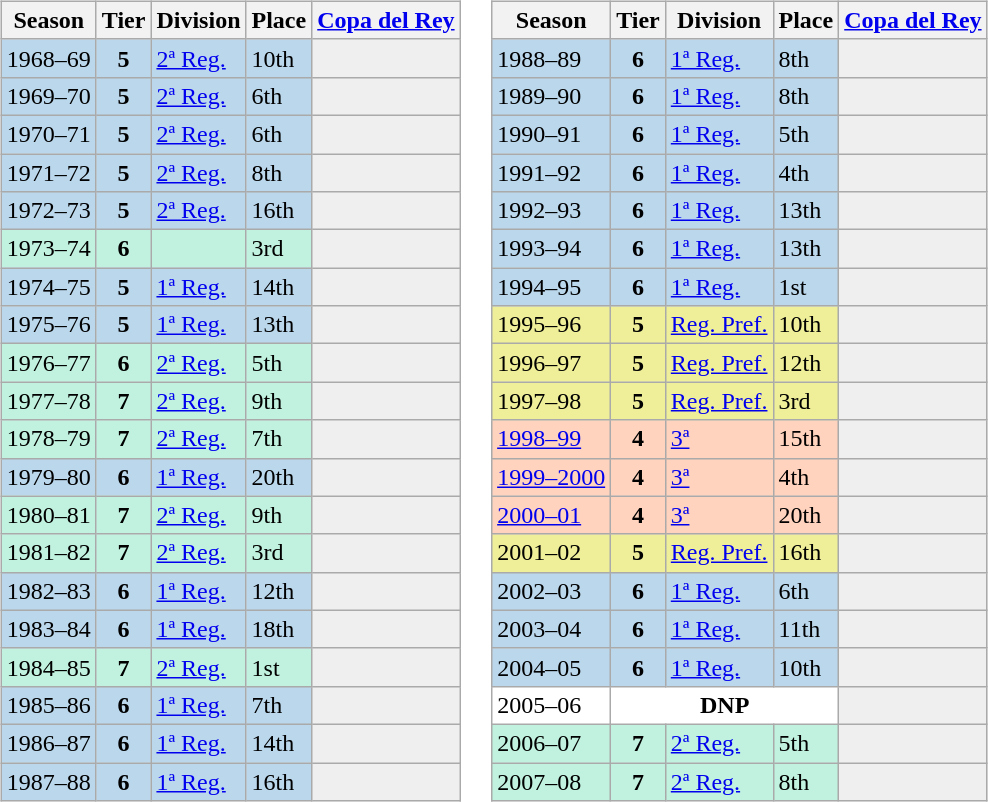<table>
<tr>
<td valign="top" width=0%><br><table class="wikitable">
<tr style="background:#f0f6fa;">
<th>Season</th>
<th>Tier</th>
<th>Division</th>
<th>Place</th>
<th><a href='#'>Copa del Rey</a></th>
</tr>
<tr>
<td style="background:#BBD7EC;">1968–69</td>
<th style="background:#BBD7EC;">5</th>
<td style="background:#BBD7EC;"><a href='#'>2ª Reg.</a></td>
<td style="background:#BBD7EC;">10th</td>
<th style="background:#EFEFEF;"></th>
</tr>
<tr>
<td style="background:#BBD7EC;">1969–70</td>
<th style="background:#BBD7EC;">5</th>
<td style="background:#BBD7EC;"><a href='#'>2ª Reg.</a></td>
<td style="background:#BBD7EC;">6th</td>
<th style="background:#EFEFEF;"></th>
</tr>
<tr>
<td style="background:#BBD7EC;">1970–71</td>
<th style="background:#BBD7EC;">5</th>
<td style="background:#BBD7EC;"><a href='#'>2ª Reg.</a></td>
<td style="background:#BBD7EC;">6th</td>
<th style="background:#EFEFEF;"></th>
</tr>
<tr>
<td style="background:#BBD7EC;">1971–72</td>
<th style="background:#BBD7EC;">5</th>
<td style="background:#BBD7EC;"><a href='#'>2ª Reg.</a></td>
<td style="background:#BBD7EC;">8th</td>
<th style="background:#EFEFEF;"></th>
</tr>
<tr>
<td style="background:#BBD7EC;">1972–73</td>
<th style="background:#BBD7EC;">5</th>
<td style="background:#BBD7EC;"><a href='#'>2ª Reg.</a></td>
<td style="background:#BBD7EC;">16th</td>
<th style="background:#EFEFEF;"></th>
</tr>
<tr>
<td style="background:#C0F2DF;">1973–74</td>
<th style="background:#C0F2DF;">6</th>
<td style="background:#C0F2DF;"></td>
<td style="background:#C0F2DF;">3rd</td>
<th style="background:#efefef;"></th>
</tr>
<tr>
<td style="background:#BBD7EC;">1974–75</td>
<th style="background:#BBD7EC;">5</th>
<td style="background:#BBD7EC;"><a href='#'>1ª Reg.</a></td>
<td style="background:#BBD7EC;">14th</td>
<th style="background:#EFEFEF;"></th>
</tr>
<tr>
<td style="background:#BBD7EC;">1975–76</td>
<th style="background:#BBD7EC;">5</th>
<td style="background:#BBD7EC;"><a href='#'>1ª Reg.</a></td>
<td style="background:#BBD7EC;">13th</td>
<th style="background:#EFEFEF;"></th>
</tr>
<tr>
<td style="background:#C0F2DF;">1976–77</td>
<th style="background:#C0F2DF;">6</th>
<td style="background:#C0F2DF;"><a href='#'>2ª Reg.</a></td>
<td style="background:#C0F2DF;">5th</td>
<th style="background:#efefef;"></th>
</tr>
<tr>
<td style="background:#C0F2DF;">1977–78</td>
<th style="background:#C0F2DF;">7</th>
<td style="background:#C0F2DF;"><a href='#'>2ª Reg.</a></td>
<td style="background:#C0F2DF;">9th</td>
<th style="background:#efefef;"></th>
</tr>
<tr>
<td style="background:#C0F2DF;">1978–79</td>
<th style="background:#C0F2DF;">7</th>
<td style="background:#C0F2DF;"><a href='#'>2ª Reg.</a></td>
<td style="background:#C0F2DF;">7th</td>
<th style="background:#efefef;"></th>
</tr>
<tr>
<td style="background:#BBD7EC;">1979–80</td>
<th style="background:#BBD7EC;">6</th>
<td style="background:#BBD7EC;"><a href='#'>1ª Reg.</a></td>
<td style="background:#BBD7EC;">20th</td>
<th style="background:#EFEFEF;"></th>
</tr>
<tr>
<td style="background:#C0F2DF;">1980–81</td>
<th style="background:#C0F2DF;">7</th>
<td style="background:#C0F2DF;"><a href='#'>2ª Reg.</a></td>
<td style="background:#C0F2DF;">9th</td>
<th style="background:#efefef;"></th>
</tr>
<tr>
<td style="background:#C0F2DF;">1981–82</td>
<th style="background:#C0F2DF;">7</th>
<td style="background:#C0F2DF;"><a href='#'>2ª Reg.</a></td>
<td style="background:#C0F2DF;">3rd</td>
<th style="background:#efefef;"></th>
</tr>
<tr>
<td style="background:#BBD7EC;">1982–83</td>
<th style="background:#BBD7EC;">6</th>
<td style="background:#BBD7EC;"><a href='#'>1ª Reg.</a></td>
<td style="background:#BBD7EC;">12th</td>
<th style="background:#EFEFEF;"></th>
</tr>
<tr>
<td style="background:#BBD7EC;">1983–84</td>
<th style="background:#BBD7EC;">6</th>
<td style="background:#BBD7EC;"><a href='#'>1ª Reg.</a></td>
<td style="background:#BBD7EC;">18th</td>
<th style="background:#EFEFEF;"></th>
</tr>
<tr>
<td style="background:#C0F2DF;">1984–85</td>
<th style="background:#C0F2DF;">7</th>
<td style="background:#C0F2DF;"><a href='#'>2ª Reg.</a></td>
<td style="background:#C0F2DF;">1st</td>
<th style="background:#efefef;"></th>
</tr>
<tr>
<td style="background:#BBD7EC;">1985–86</td>
<th style="background:#BBD7EC;">6</th>
<td style="background:#BBD7EC;"><a href='#'>1ª Reg.</a></td>
<td style="background:#BBD7EC;">7th</td>
<th style="background:#EFEFEF;"></th>
</tr>
<tr>
<td style="background:#BBD7EC;">1986–87</td>
<th style="background:#BBD7EC;">6</th>
<td style="background:#BBD7EC;"><a href='#'>1ª Reg.</a></td>
<td style="background:#BBD7EC;">14th</td>
<th style="background:#EFEFEF;"></th>
</tr>
<tr>
<td style="background:#BBD7EC;">1987–88</td>
<th style="background:#BBD7EC;">6</th>
<td style="background:#BBD7EC;"><a href='#'>1ª Reg.</a></td>
<td style="background:#BBD7EC;">16th</td>
<th style="background:#EFEFEF;"></th>
</tr>
</table>
</td>
<td valign="top" width=0%><br><table class="wikitable">
<tr style="background:#f0f6fa;">
<th>Season</th>
<th>Tier</th>
<th>Division</th>
<th>Place</th>
<th><a href='#'>Copa del Rey</a></th>
</tr>
<tr>
<td style="background:#BBD7EC;">1988–89</td>
<th style="background:#BBD7EC;">6</th>
<td style="background:#BBD7EC;"><a href='#'>1ª Reg.</a></td>
<td style="background:#BBD7EC;">8th</td>
<th style="background:#EFEFEF;"></th>
</tr>
<tr>
<td style="background:#BBD7EC;">1989–90</td>
<th style="background:#BBD7EC;">6</th>
<td style="background:#BBD7EC;"><a href='#'>1ª Reg.</a></td>
<td style="background:#BBD7EC;">8th</td>
<th style="background:#EFEFEF;"></th>
</tr>
<tr>
<td style="background:#BBD7EC;">1990–91</td>
<th style="background:#BBD7EC;">6</th>
<td style="background:#BBD7EC;"><a href='#'>1ª Reg.</a></td>
<td style="background:#BBD7EC;">5th</td>
<th style="background:#EFEFEF;"></th>
</tr>
<tr>
<td style="background:#BBD7EC;">1991–92</td>
<th style="background:#BBD7EC;">6</th>
<td style="background:#BBD7EC;"><a href='#'>1ª Reg.</a></td>
<td style="background:#BBD7EC;">4th</td>
<th style="background:#EFEFEF;"></th>
</tr>
<tr>
<td style="background:#BBD7EC;">1992–93</td>
<th style="background:#BBD7EC;">6</th>
<td style="background:#BBD7EC;"><a href='#'>1ª Reg.</a></td>
<td style="background:#BBD7EC;">13th</td>
<th style="background:#EFEFEF;"></th>
</tr>
<tr>
<td style="background:#BBD7EC;">1993–94</td>
<th style="background:#BBD7EC;">6</th>
<td style="background:#BBD7EC;"><a href='#'>1ª Reg.</a></td>
<td style="background:#BBD7EC;">13th</td>
<th style="background:#EFEFEF;"></th>
</tr>
<tr>
<td style="background:#BBD7EC;">1994–95</td>
<th style="background:#BBD7EC;">6</th>
<td style="background:#BBD7EC;"><a href='#'>1ª Reg.</a></td>
<td style="background:#BBD7EC;">1st</td>
<th style="background:#EFEFEF;"></th>
</tr>
<tr>
<td style="background:#EFEF99;">1995–96</td>
<th style="background:#EFEF99;">5</th>
<td style="background:#EFEF99;"><a href='#'>Reg. Pref.</a></td>
<td style="background:#EFEF99;">10th</td>
<th style="background:#EFEFEF;"></th>
</tr>
<tr>
<td style="background:#EFEF99;">1996–97</td>
<th style="background:#EFEF99;">5</th>
<td style="background:#EFEF99;"><a href='#'>Reg. Pref.</a></td>
<td style="background:#EFEF99;">12th</td>
<th style="background:#EFEFEF;"></th>
</tr>
<tr>
<td style="background:#EFEF99;">1997–98</td>
<th style="background:#EFEF99;">5</th>
<td style="background:#EFEF99;"><a href='#'>Reg. Pref.</a></td>
<td style="background:#EFEF99;">3rd</td>
<th style="background:#EFEFEF;"></th>
</tr>
<tr>
<td style="background:#FFD3BD;"><a href='#'>1998–99</a></td>
<th style="background:#FFD3BD;">4</th>
<td style="background:#FFD3BD;"><a href='#'>3ª</a></td>
<td style="background:#FFD3BD;">15th</td>
<th style="background:#EFEFEF;"></th>
</tr>
<tr>
<td style="background:#FFD3BD;"><a href='#'>1999–2000</a></td>
<th style="background:#FFD3BD;">4</th>
<td style="background:#FFD3BD;"><a href='#'>3ª</a></td>
<td style="background:#FFD3BD;">4th</td>
<th style="background:#EFEFEF;"></th>
</tr>
<tr>
<td style="background:#FFD3BD;"><a href='#'>2000–01</a></td>
<th style="background:#FFD3BD;">4</th>
<td style="background:#FFD3BD;"><a href='#'>3ª</a></td>
<td style="background:#FFD3BD;">20th</td>
<th style="background:#EFEFEF;"></th>
</tr>
<tr>
<td style="background:#EFEF99;">2001–02</td>
<th style="background:#EFEF99;">5</th>
<td style="background:#EFEF99;"><a href='#'>Reg. Pref.</a></td>
<td style="background:#EFEF99;">16th</td>
<th style="background:#EFEFEF;"></th>
</tr>
<tr>
<td style="background:#BBD7EC;">2002–03</td>
<th style="background:#BBD7EC;">6</th>
<td style="background:#BBD7EC;"><a href='#'>1ª Reg.</a></td>
<td style="background:#BBD7EC;">6th</td>
<th style="background:#EFEFEF;"></th>
</tr>
<tr>
<td style="background:#BBD7EC;">2003–04</td>
<th style="background:#BBD7EC;">6</th>
<td style="background:#BBD7EC;"><a href='#'>1ª Reg.</a></td>
<td style="background:#BBD7EC;">11th</td>
<th style="background:#EFEFEF;"></th>
</tr>
<tr>
<td style="background:#BBD7EC;">2004–05</td>
<th style="background:#BBD7EC;">6</th>
<td style="background:#BBD7EC;"><a href='#'>1ª Reg.</a></td>
<td style="background:#BBD7EC;">10th</td>
<th style="background:#EFEFEF;"></th>
</tr>
<tr>
<td style="background:#FFFFFF;">2005–06</td>
<th style="background:#FFFFFF;" colspan="3">DNP</th>
<th style="background:#efefef;"></th>
</tr>
<tr>
<td style="background:#C0F2DF;">2006–07</td>
<th style="background:#C0F2DF;">7</th>
<td style="background:#C0F2DF;"><a href='#'>2ª Reg.</a></td>
<td style="background:#C0F2DF;">5th</td>
<th style="background:#efefef;"></th>
</tr>
<tr>
<td style="background:#C0F2DF;">2007–08</td>
<th style="background:#C0F2DF;">7</th>
<td style="background:#C0F2DF;"><a href='#'>2ª Reg.</a></td>
<td style="background:#C0F2DF;">8th</td>
<th style="background:#efefef;"></th>
</tr>
</table>
</td>
</tr>
</table>
